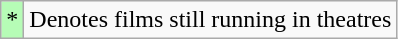<table class="wikitable">
<tr>
<td style="text-align:center; background:#b6fcb6;">*</td>
<td>Denotes films still running in theatres</td>
</tr>
</table>
